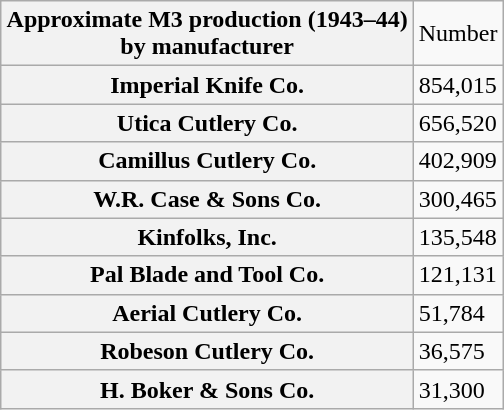<table class="wikitable" style="margin:1em auto;">
<tr>
<th>Approximate M3 production (1943–44)<br>by manufacturer</th>
<td>Number</td>
</tr>
<tr>
<th>Imperial Knife Co.</th>
<td>854,015</td>
</tr>
<tr>
<th>Utica Cutlery Co.</th>
<td>656,520</td>
</tr>
<tr>
<th>Camillus Cutlery Co.</th>
<td>402,909</td>
</tr>
<tr>
<th>W.R. Case & Sons Co.</th>
<td>300,465</td>
</tr>
<tr>
<th>Kinfolks, Inc.</th>
<td>135,548</td>
</tr>
<tr>
<th>Pal Blade and Tool Co.</th>
<td>121,131</td>
</tr>
<tr>
<th>Aerial Cutlery Co.</th>
<td>51,784</td>
</tr>
<tr>
<th>Robeson Cutlery Co.</th>
<td>36,575</td>
</tr>
<tr>
<th>H. Boker & Sons Co.</th>
<td>31,300</td>
</tr>
</table>
